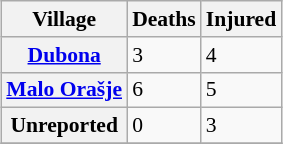<table class="wikitable sortable plainrowheaders floatright" style="clear:right; margin-left:7px; margin-top:0; margin-right:0; margin-bottom:3px; font-size:90%;">
<tr>
<th scope="col">Village</th>
<th scope="col">Deaths</th>
<th scope="col">Injured</th>
</tr>
<tr>
<th scope="row"><a href='#'>Dubona</a></th>
<td>3</td>
<td>4</td>
</tr>
<tr>
<th scope="row"><a href='#'>Malo Orašje</a></th>
<td>6</td>
<td>5</td>
</tr>
<tr>
<th scope="row">Unreported</th>
<td>0</td>
<td>3</td>
</tr>
<tr>
</tr>
</table>
